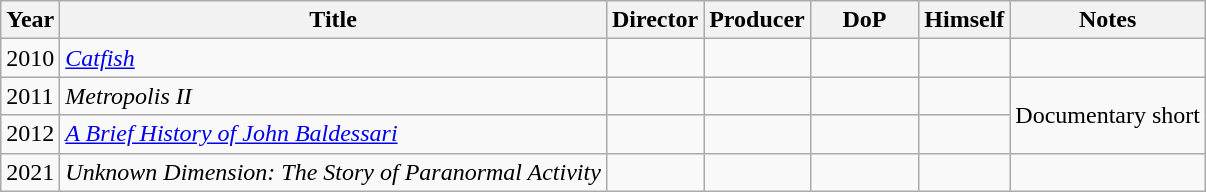<table class="wikitable">
<tr>
<th>Year</th>
<th>Title</th>
<th>Director</th>
<th>Producer</th>
<th width=65>DoP</th>
<th>Himself</th>
<th>Notes</th>
</tr>
<tr>
<td>2010</td>
<td><em><a href='#'>Catfish</a></em></td>
<td></td>
<td></td>
<td></td>
<td></td>
<td></td>
</tr>
<tr>
<td>2011</td>
<td><em>Metropolis II</em></td>
<td></td>
<td></td>
<td></td>
<td></td>
<td rowspan=2>Documentary short</td>
</tr>
<tr>
<td>2012</td>
<td><em><a href='#'>A Brief History of John Baldessari</a></em></td>
<td></td>
<td></td>
<td></td>
<td></td>
</tr>
<tr>
<td>2021</td>
<td><em>Unknown Dimension: The Story of Paranormal Activity</em></td>
<td></td>
<td></td>
<td></td>
<td></td>
<td></td>
</tr>
</table>
